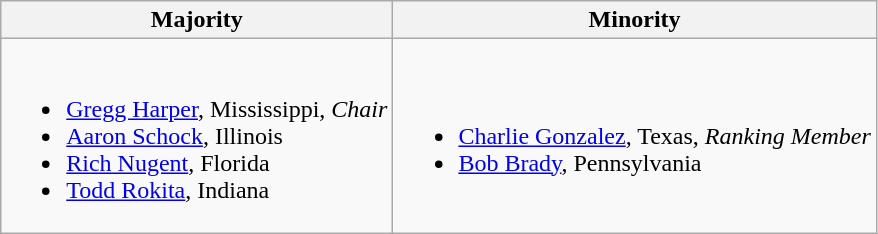<table class=wikitable>
<tr>
<th>Majority</th>
<th>Minority</th>
</tr>
<tr>
<td><br><ul><li><a href='#'>Gregg Harper</a>, Mississippi, <em>Chair</em></li><li><a href='#'>Aaron Schock</a>, Illinois</li><li><a href='#'>Rich Nugent</a>, Florida</li><li><a href='#'>Todd Rokita</a>, Indiana</li></ul></td>
<td><br><ul><li><a href='#'>Charlie Gonzalez</a>, Texas, <em>Ranking Member</em></li><li><a href='#'>Bob Brady</a>, Pennsylvania</li></ul></td>
</tr>
</table>
